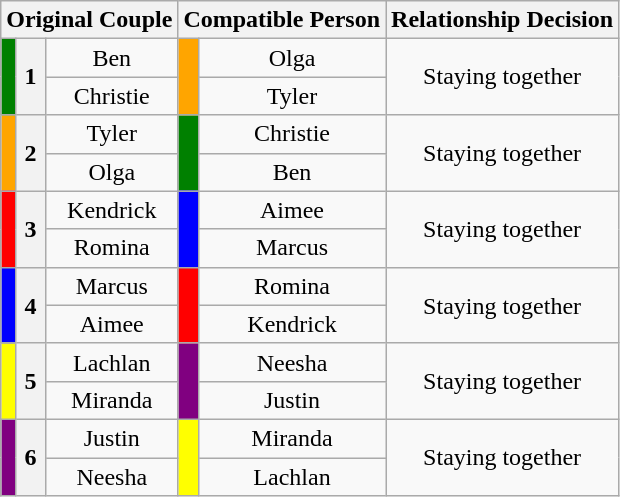<table class="wikitable plainrowheaders" style="text-align:center">
<tr>
<th colspan="3">Original Couple</th>
<th colspan="2">Compatible Person</th>
<th>Relationship Decision</th>
</tr>
<tr>
<th rowspan="2" style="background:green; color:black;"></th>
<th rowspan="2">1</th>
<td>Ben</td>
<td rowspan="2" style="background:orange; color:black;"></td>
<td>Olga</td>
<td rowspan="2">Staying together</td>
</tr>
<tr>
<td>Christie</td>
<td>Tyler</td>
</tr>
<tr>
<th rowspan="2" style="background:orange; color:black;"></th>
<th rowspan="2">2</th>
<td>Tyler</td>
<td rowspan="2" style="background:green; color:black;"></td>
<td>Christie</td>
<td rowspan="2">Staying together</td>
</tr>
<tr>
<td>Olga</td>
<td>Ben</td>
</tr>
<tr>
<th rowspan="2" style="background:red; color:black;"></th>
<th rowspan="2">3</th>
<td>Kendrick</td>
<td rowspan="2" style="background:blue; color:black;"></td>
<td>Aimee</td>
<td rowspan="2">Staying together</td>
</tr>
<tr>
<td>Romina</td>
<td>Marcus</td>
</tr>
<tr>
<th rowspan="2" style="background:blue; color:black;"></th>
<th rowspan="2">4</th>
<td>Marcus</td>
<td rowspan="2" style="background:red; color:black;"></td>
<td>Romina</td>
<td rowspan="2">Staying together</td>
</tr>
<tr>
<td>Aimee</td>
<td>Kendrick</td>
</tr>
<tr>
<th rowspan="2" style="background:yellow; color:black;"></th>
<th rowspan="2">5</th>
<td>Lachlan</td>
<td rowspan="2" style="background:purple; color:black;"></td>
<td>Neesha</td>
<td rowspan="2">Staying together</td>
</tr>
<tr>
<td>Miranda</td>
<td>Justin</td>
</tr>
<tr>
<th rowspan="2" style="background:purple; color:black;"></th>
<th rowspan="2">6</th>
<td>Justin</td>
<td rowspan="2" style="background:yellow; color:black;"></td>
<td>Miranda</td>
<td rowspan="2">Staying together</td>
</tr>
<tr>
<td>Neesha</td>
<td>Lachlan</td>
</tr>
</table>
